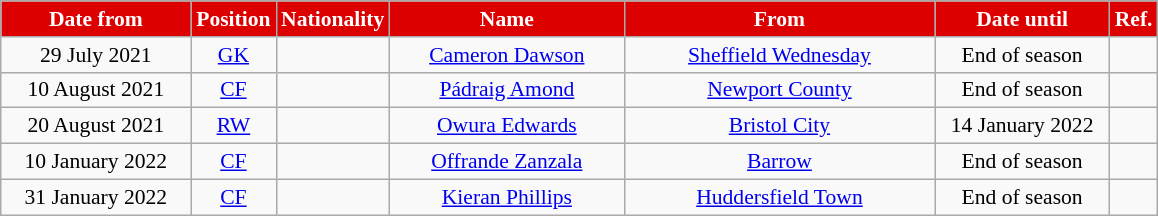<table class="wikitable"  style="text-align:center; font-size:90%; ">
<tr>
<th style="background:#DD0000;color:#fff; width:120px;">Date from</th>
<th style="background:#DD0000;color:#fff; width:50px;">Position</th>
<th style="background:#DD0000;color:#fff; width:50px;">Nationality</th>
<th style="background:#DD0000;color:#fff; width:150px;">Name</th>
<th style="background:#DD0000;color:#fff; width:200px;">From</th>
<th style="background:#DD0000;color:#fff; width:110px;">Date until</th>
<th style="background:#DD0000;color:#fff; width:25px;">Ref.</th>
</tr>
<tr>
<td>29 July 2021</td>
<td><a href='#'>GK</a></td>
<td></td>
<td><a href='#'>Cameron Dawson</a></td>
<td> <a href='#'>Sheffield Wednesday</a></td>
<td>End of season</td>
<td></td>
</tr>
<tr>
<td>10 August 2021</td>
<td><a href='#'>CF</a></td>
<td></td>
<td><a href='#'>Pádraig Amond</a></td>
<td> <a href='#'>Newport County</a></td>
<td>End of season</td>
<td></td>
</tr>
<tr>
<td>20 August 2021</td>
<td><a href='#'>RW</a></td>
<td></td>
<td><a href='#'>Owura Edwards</a></td>
<td> <a href='#'>Bristol City</a></td>
<td>14 January 2022</td>
<td></td>
</tr>
<tr>
<td>10 January 2022</td>
<td><a href='#'>CF</a></td>
<td></td>
<td><a href='#'>Offrande Zanzala</a></td>
<td> <a href='#'>Barrow</a></td>
<td>End of season</td>
<td></td>
</tr>
<tr>
<td>31 January 2022</td>
<td><a href='#'>CF</a></td>
<td></td>
<td><a href='#'>Kieran Phillips</a></td>
<td> <a href='#'>Huddersfield Town</a></td>
<td>End of season</td>
<td></td>
</tr>
</table>
